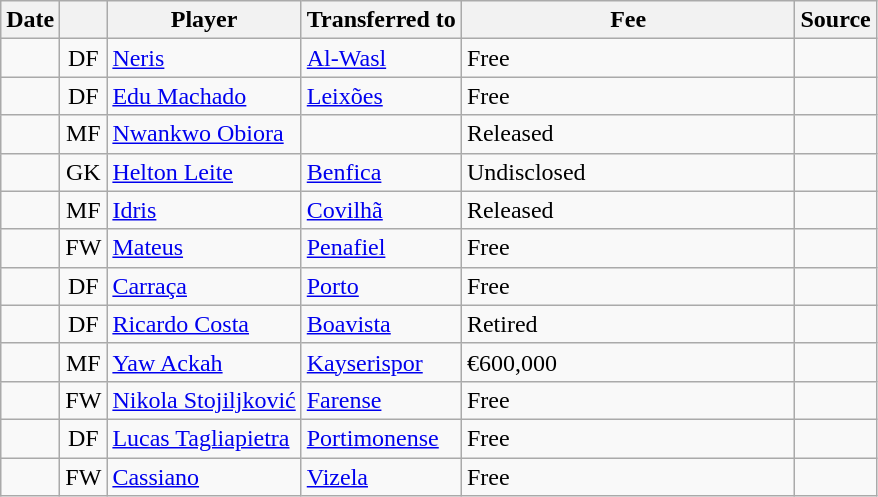<table class="wikitable plainrowheaders">
<tr>
<th scope=col>Date</th>
<th scope=col></th>
<th scope=col>Player</th>
<th scope=col>Transferred to</th>
<th scope=col style="width: 215px">Fee</th>
<th scope=col>Source</th>
</tr>
<tr>
<td></td>
<td align=center>DF</td>
<td> <a href='#'>Neris</a></td>
<td> <a href='#'>Al-Wasl</a></td>
<td>Free</td>
<td></td>
</tr>
<tr>
<td></td>
<td align=center>DF</td>
<td> <a href='#'>Edu Machado</a></td>
<td> <a href='#'>Leixões</a></td>
<td>Free</td>
<td></td>
</tr>
<tr>
<td></td>
<td align=center>MF</td>
<td> <a href='#'>Nwankwo Obiora</a></td>
<td></td>
<td>Released</td>
<td></td>
</tr>
<tr>
<td></td>
<td align=center>GK</td>
<td> <a href='#'>Helton Leite</a></td>
<td> <a href='#'>Benfica</a></td>
<td>Undisclosed</td>
<td></td>
</tr>
<tr>
<td></td>
<td align=center>MF</td>
<td> <a href='#'>Idris</a></td>
<td> <a href='#'>Covilhã</a></td>
<td>Released</td>
<td></td>
</tr>
<tr>
<td></td>
<td align=center>FW</td>
<td> <a href='#'>Mateus</a></td>
<td> <a href='#'>Penafiel</a></td>
<td>Free</td>
<td></td>
</tr>
<tr>
<td></td>
<td align=center>DF</td>
<td> <a href='#'>Carraça</a></td>
<td> <a href='#'>Porto</a></td>
<td>Free</td>
<td></td>
</tr>
<tr>
<td></td>
<td align=center>DF</td>
<td> <a href='#'>Ricardo Costa</a></td>
<td> <a href='#'>Boavista</a></td>
<td>Retired</td>
<td></td>
</tr>
<tr>
<td></td>
<td align=center>MF</td>
<td> <a href='#'>Yaw Ackah</a></td>
<td> <a href='#'>Kayserispor</a></td>
<td>€600,000</td>
<td></td>
</tr>
<tr>
<td></td>
<td align=center>FW</td>
<td> <a href='#'>Nikola Stojiljković</a></td>
<td> <a href='#'>Farense</a></td>
<td>Free</td>
<td></td>
</tr>
<tr>
<td></td>
<td align=center>DF</td>
<td> <a href='#'>Lucas Tagliapietra</a></td>
<td> <a href='#'>Portimonense</a></td>
<td>Free</td>
<td></td>
</tr>
<tr>
<td></td>
<td align=center>FW</td>
<td> <a href='#'>Cassiano</a></td>
<td> <a href='#'>Vizela</a></td>
<td>Free</td>
<td></td>
</tr>
</table>
